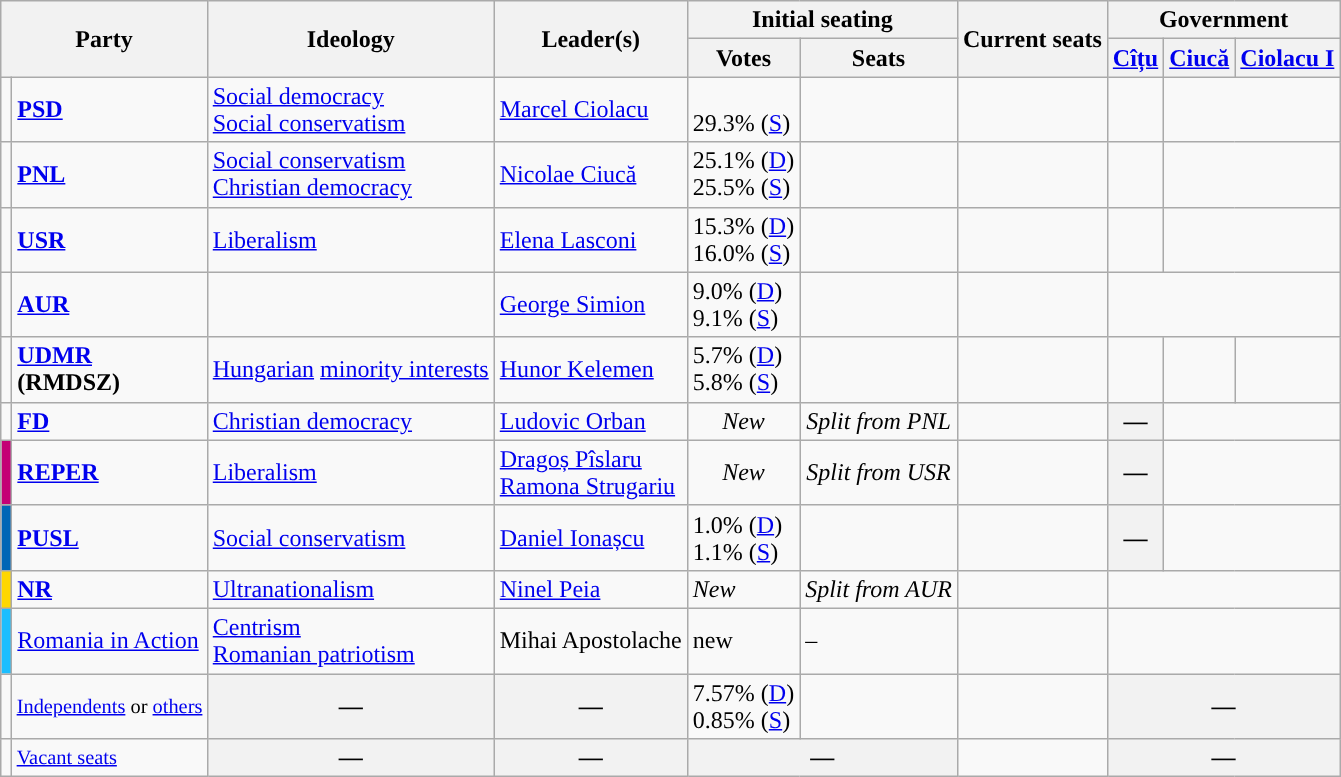<table class="wikitable">
<tr>
<th colspan="2" rowspan="2">Party</th>
<th rowspan="2">Ideology</th>
<th rowspan="2">Leader(s)</th>
<th colspan="2">Initial seating<small></small></th>
<th rowspan="2">Current seats</th>
<th colspan="3">Government</th>
</tr>
<tr>
<th>Votes</th>
<th>Seats</th>
<th><a href='#'>Cîțu</a><br></th>
<th><a href='#'>Ciucă</a><br></th>
<th><a href='#'>Ciolacu I</a><br></th>
</tr>
<tr>
<td style="background-color:"></td>
<td><a href='#'><strong>PSD</strong></a></td>
<td><a href='#'>Social democracy</a><br><a href='#'>Social conservatism</a></td>
<td><a href='#'>Marcel Ciolacu</a></td>
<td><br>29.3% (<a href='#'>S</a>)</td>
<td></td>
<td></td>
<td style="text-align: center;"></td>
<td colspan="2" style="text-align: center;"></td>
</tr>
<tr>
<td style="background:"></td>
<td><a href='#'><strong>PNL</strong></a></td>
<td><a href='#'>Social conservatism</a><br><a href='#'>Christian democracy</a></td>
<td><a href='#'>Nicolae Ciucă</a></td>
<td>25.1% (<a href='#'>D</a>)<br>25.5% (<a href='#'>S</a>)</td>
<td></td>
<td></td>
<td style="text-align: center;"></td>
<td colspan="2" style="text-align: center;"></td>
</tr>
<tr>
<td style="background:"></td>
<td><a href='#'><strong>USR</strong></a></td>
<td><a href='#'>Liberalism</a></td>
<td><a href='#'>Elena Lasconi</a></td>
<td>15.3% (<a href='#'>D</a>)<br>16.0% (<a href='#'>S</a>)</td>
<td></td>
<td></td>
<td style="text-align: center;"></td>
<td colspan="2" style="text-align: center;"></td>
</tr>
<tr>
<td style="background:"></td>
<td><a href='#'><strong>AUR</strong></a></td>
<td></td>
<td><a href='#'>George Simion</a></td>
<td>9.0% (<a href='#'>D</a>)<br>9.1% (<a href='#'>S</a>)</td>
<td></td>
<td></td>
<td colspan="3" style="text-align: center;"></td>
</tr>
<tr>
<td style="background:"></td>
<td><strong><a href='#'>UDMR</a><br>(RMDSZ)</strong></td>
<td><a href='#'>Hungarian</a> <a href='#'>minority interests</a></td>
<td><a href='#'>Hunor Kelemen</a></td>
<td>5.7% (<a href='#'>D</a>)<br>5.8% (<a href='#'>S</a>)</td>
<td></td>
<td></td>
<td style="text-align: center;"></td>
<td style="text-align: center;"></td>
<td style="text-align: center;"></td>
</tr>
<tr>
<td style="background:"></td>
<td><a href='#'><strong>FD</strong></a></td>
<td><a href='#'>Christian democracy</a></td>
<td><a href='#'>Ludovic Orban</a></td>
<td style="text-align: center;"><em>New</em></td>
<td style="text-align: center;"><em>Split from PNL</em></td>
<td></td>
<th>—</th>
<td colspan="2" style="text-align: center;"></td>
</tr>
<tr>
<td style="background:#c40075"></td>
<td><a href='#'><strong>REPER</strong></a></td>
<td><a href='#'>Liberalism</a></td>
<td><a href='#'>Dragoș Pîslaru</a><br><a href='#'>Ramona Strugariu</a></td>
<td style="text-align: center;"><em>New</em></td>
<td style="text-align: center;"><em>Split from USR</em></td>
<td></td>
<th>—</th>
<td colspan="2" style="text-align: center;"></td>
</tr>
<tr>
<td style="background:#0066B6"></td>
<td><a href='#'><strong>PUSL</strong></a></td>
<td><a href='#'>Social conservatism</a></td>
<td><a href='#'>Daniel Ionașcu</a></td>
<td>1.0% (<a href='#'>D</a>)<br>1.1% (<a href='#'>S</a>)</td>
<td></td>
<td></td>
<th>—</th>
<td colspan="2" style="text-align: center;"></td>
</tr>
<tr>
<td style="background:gold"></td>
<td><a href='#'><strong>NR</strong></a></td>
<td><a href='#'>Ultranationalism</a></td>
<td><a href='#'>Ninel Peia</a></td>
<td><em>New</em></td>
<td><em>Split from AUR</em></td>
<td></td>
<td colspan="3" style="text-align: center;"></td>
</tr>
<tr>
<td style="background:#1bbeff"></td>
<td><a href='#'>Romania in Action</a></td>
<td><a href='#'>Centrism</a><br><a href='#'>Romanian patriotism</a></td>
<td>Mihai Apostolache</td>
<td>new</td>
<td>–</td>
<td></td>
<td colspan="3" style="text-align: center;"></td>
</tr>
<tr>
<td style="background:"></td>
<td style="font-size:85%"><a href='#'>Independents</a> or <a href='#'>others</a></td>
<th style="text-align: center;">—</th>
<th style="text-align: center;">—</th>
<td>7.57% (<a href='#'>D</a>)<br>0.85% (<a href='#'>S</a>)</td>
<td></td>
<td></td>
<th colspan="3">—</th>
</tr>
<tr>
<td style="background:"></td>
<td style="font-size:85%"><a href='#'>Vacant seats</a></td>
<th style="text-align: center;">—</th>
<th style="text-align: center;">—</th>
<th colspan="2" style="text-align: center;">—</th>
<td></td>
<th colspan="3">—</th>
</tr>
</table>
